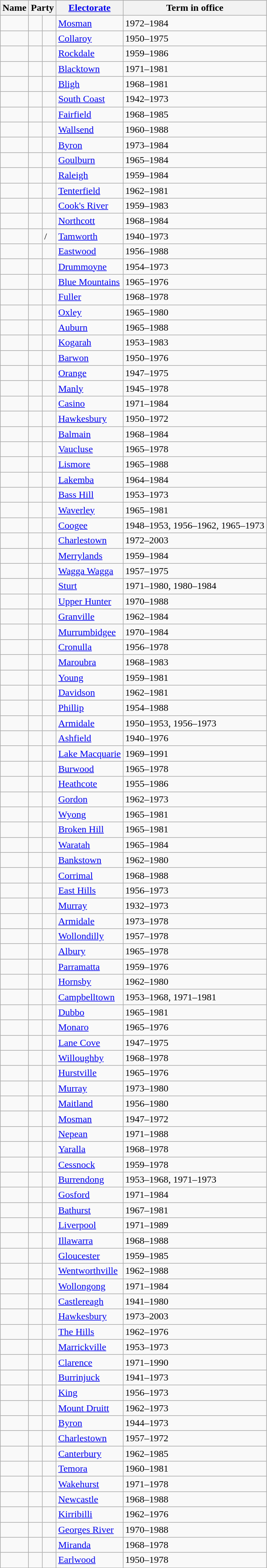<table class="wikitable sortable">
<tr>
<th>Name</th>
<th colspan=2>Party</th>
<th><a href='#'>Electorate</a></th>
<th>Term in office</th>
</tr>
<tr>
<td></td>
<td> </td>
<td></td>
<td><a href='#'>Mosman</a></td>
<td>1972–1984</td>
</tr>
<tr>
<td></td>
<td> </td>
<td></td>
<td><a href='#'>Collaroy</a></td>
<td>1950–1975</td>
</tr>
<tr>
<td></td>
<td> </td>
<td></td>
<td><a href='#'>Rockdale</a></td>
<td>1959–1986</td>
</tr>
<tr>
<td></td>
<td> </td>
<td></td>
<td><a href='#'>Blacktown</a></td>
<td>1971–1981</td>
</tr>
<tr>
<td></td>
<td> </td>
<td></td>
<td><a href='#'>Bligh</a></td>
<td>1968–1981</td>
</tr>
<tr>
<td></td>
<td> </td>
<td></td>
<td><a href='#'>South Coast</a></td>
<td>1942–1973</td>
</tr>
<tr>
<td></td>
<td> </td>
<td></td>
<td><a href='#'>Fairfield</a></td>
<td>1968–1985</td>
</tr>
<tr>
<td></td>
<td> </td>
<td></td>
<td><a href='#'>Wallsend</a></td>
<td>1960–1988</td>
</tr>
<tr>
<td></td>
<td> </td>
<td></td>
<td><a href='#'>Byron</a></td>
<td>1973–1984</td>
</tr>
<tr>
<td></td>
<td> </td>
<td></td>
<td><a href='#'>Goulburn</a></td>
<td>1965–1984</td>
</tr>
<tr>
<td></td>
<td> </td>
<td></td>
<td><a href='#'>Raleigh</a></td>
<td>1959–1984</td>
</tr>
<tr>
<td></td>
<td> </td>
<td></td>
<td><a href='#'>Tenterfield</a></td>
<td>1962–1981</td>
</tr>
<tr>
<td></td>
<td> </td>
<td></td>
<td><a href='#'>Cook's River</a></td>
<td>1959–1983</td>
</tr>
<tr>
<td></td>
<td> </td>
<td></td>
<td><a href='#'>Northcott</a></td>
<td>1968–1984</td>
</tr>
<tr>
<td></td>
<td> </td>
<td>/</td>
<td><a href='#'>Tamworth</a></td>
<td>1940–1973</td>
</tr>
<tr>
<td></td>
<td> </td>
<td></td>
<td><a href='#'>Eastwood</a></td>
<td>1956–1988</td>
</tr>
<tr>
<td></td>
<td> </td>
<td></td>
<td><a href='#'>Drummoyne</a></td>
<td>1954–1973</td>
</tr>
<tr>
<td></td>
<td> </td>
<td></td>
<td><a href='#'>Blue Mountains</a></td>
<td>1965–1976</td>
</tr>
<tr>
<td></td>
<td> </td>
<td></td>
<td><a href='#'>Fuller</a></td>
<td>1968–1978</td>
</tr>
<tr>
<td></td>
<td> </td>
<td></td>
<td><a href='#'>Oxley</a></td>
<td>1965–1980</td>
</tr>
<tr>
<td></td>
<td> </td>
<td></td>
<td><a href='#'>Auburn</a></td>
<td>1965–1988</td>
</tr>
<tr>
<td></td>
<td> </td>
<td></td>
<td><a href='#'>Kogarah</a></td>
<td>1953–1983</td>
</tr>
<tr>
<td></td>
<td> </td>
<td></td>
<td><a href='#'>Barwon</a></td>
<td>1950–1976</td>
</tr>
<tr>
<td></td>
<td> </td>
<td></td>
<td><a href='#'>Orange</a></td>
<td>1947–1975</td>
</tr>
<tr>
<td></td>
<td> </td>
<td></td>
<td><a href='#'>Manly</a></td>
<td>1945–1978</td>
</tr>
<tr>
<td></td>
<td> </td>
<td></td>
<td><a href='#'>Casino</a></td>
<td>1971–1984</td>
</tr>
<tr>
<td></td>
<td> </td>
<td></td>
<td><a href='#'>Hawkesbury</a></td>
<td>1950–1972</td>
</tr>
<tr>
<td></td>
<td> </td>
<td></td>
<td><a href='#'>Balmain</a></td>
<td>1968–1984</td>
</tr>
<tr>
<td></td>
<td> </td>
<td></td>
<td><a href='#'>Vaucluse</a></td>
<td>1965–1978</td>
</tr>
<tr>
<td></td>
<td> </td>
<td></td>
<td><a href='#'>Lismore</a></td>
<td>1965–1988</td>
</tr>
<tr>
<td></td>
<td> </td>
<td></td>
<td><a href='#'>Lakemba</a></td>
<td>1964–1984</td>
</tr>
<tr>
<td></td>
<td> </td>
<td></td>
<td><a href='#'>Bass Hill</a></td>
<td>1953–1973</td>
</tr>
<tr>
<td></td>
<td> </td>
<td></td>
<td><a href='#'>Waverley</a></td>
<td>1965–1981</td>
</tr>
<tr>
<td></td>
<td> </td>
<td></td>
<td><a href='#'>Coogee</a></td>
<td>1948–1953, 1956–1962, 1965–1973</td>
</tr>
<tr>
<td></td>
<td> </td>
<td></td>
<td><a href='#'>Charlestown</a></td>
<td>1972–2003</td>
</tr>
<tr>
<td></td>
<td> </td>
<td></td>
<td><a href='#'>Merrylands</a></td>
<td>1959–1984</td>
</tr>
<tr>
<td></td>
<td> </td>
<td></td>
<td><a href='#'>Wagga Wagga</a></td>
<td>1957–1975</td>
</tr>
<tr>
<td></td>
<td> </td>
<td></td>
<td><a href='#'>Sturt</a></td>
<td>1971–1980, 1980–1984</td>
</tr>
<tr>
<td></td>
<td> </td>
<td></td>
<td><a href='#'>Upper Hunter</a></td>
<td>1970–1988</td>
</tr>
<tr>
<td></td>
<td> </td>
<td></td>
<td><a href='#'>Granville</a></td>
<td>1962–1984</td>
</tr>
<tr>
<td></td>
<td> </td>
<td></td>
<td><a href='#'>Murrumbidgee</a></td>
<td>1970–1984</td>
</tr>
<tr>
<td></td>
<td> </td>
<td></td>
<td><a href='#'>Cronulla</a></td>
<td>1956–1978</td>
</tr>
<tr>
<td></td>
<td> </td>
<td></td>
<td><a href='#'>Maroubra</a></td>
<td>1968–1983</td>
</tr>
<tr>
<td></td>
<td> </td>
<td></td>
<td><a href='#'>Young</a></td>
<td>1959–1981</td>
</tr>
<tr>
<td></td>
<td> </td>
<td></td>
<td><a href='#'>Davidson</a></td>
<td>1962–1981</td>
</tr>
<tr>
<td></td>
<td> </td>
<td></td>
<td><a href='#'>Phillip</a></td>
<td>1954–1988</td>
</tr>
<tr>
<td></td>
<td> </td>
<td></td>
<td><a href='#'>Armidale</a></td>
<td>1950–1953, 1956–1973</td>
</tr>
<tr>
<td></td>
<td> </td>
<td></td>
<td><a href='#'>Ashfield</a></td>
<td>1940–1976</td>
</tr>
<tr>
<td></td>
<td> </td>
<td></td>
<td><a href='#'>Lake Macquarie</a></td>
<td>1969–1991</td>
</tr>
<tr>
<td></td>
<td> </td>
<td></td>
<td><a href='#'>Burwood</a></td>
<td>1965–1978</td>
</tr>
<tr>
<td></td>
<td> </td>
<td></td>
<td><a href='#'>Heathcote</a></td>
<td>1955–1986</td>
</tr>
<tr>
<td></td>
<td> </td>
<td></td>
<td><a href='#'>Gordon</a></td>
<td>1962–1973</td>
</tr>
<tr>
<td></td>
<td> </td>
<td></td>
<td><a href='#'>Wyong</a></td>
<td>1965–1981</td>
</tr>
<tr>
<td></td>
<td> </td>
<td></td>
<td><a href='#'>Broken Hill</a></td>
<td>1965–1981</td>
</tr>
<tr>
<td></td>
<td> </td>
<td></td>
<td><a href='#'>Waratah</a></td>
<td>1965–1984</td>
</tr>
<tr>
<td></td>
<td> </td>
<td></td>
<td><a href='#'>Bankstown</a></td>
<td>1962–1980</td>
</tr>
<tr>
<td></td>
<td> </td>
<td></td>
<td><a href='#'>Corrimal</a></td>
<td>1968–1988</td>
</tr>
<tr>
<td></td>
<td> </td>
<td></td>
<td><a href='#'>East Hills</a></td>
<td>1956–1973</td>
</tr>
<tr>
<td></td>
<td> </td>
<td></td>
<td><a href='#'>Murray</a></td>
<td>1932–1973</td>
</tr>
<tr>
<td></td>
<td> </td>
<td></td>
<td><a href='#'>Armidale</a></td>
<td>1973–1978</td>
</tr>
<tr>
<td></td>
<td> </td>
<td></td>
<td><a href='#'>Wollondilly</a></td>
<td>1957–1978</td>
</tr>
<tr>
<td></td>
<td> </td>
<td></td>
<td><a href='#'>Albury</a></td>
<td>1965–1978</td>
</tr>
<tr>
<td></td>
<td> </td>
<td></td>
<td><a href='#'>Parramatta</a></td>
<td>1959–1976</td>
</tr>
<tr>
<td></td>
<td> </td>
<td></td>
<td><a href='#'>Hornsby</a></td>
<td>1962–1980</td>
</tr>
<tr>
<td></td>
<td> </td>
<td></td>
<td><a href='#'>Campbelltown</a></td>
<td>1953–1968, 1971–1981</td>
</tr>
<tr>
<td></td>
<td> </td>
<td></td>
<td><a href='#'>Dubbo</a></td>
<td>1965–1981</td>
</tr>
<tr>
<td></td>
<td> </td>
<td></td>
<td><a href='#'>Monaro</a></td>
<td>1965–1976</td>
</tr>
<tr>
<td></td>
<td> </td>
<td></td>
<td><a href='#'>Lane Cove</a></td>
<td>1947–1975</td>
</tr>
<tr>
<td></td>
<td> </td>
<td></td>
<td><a href='#'>Willoughby</a></td>
<td>1968–1978</td>
</tr>
<tr>
<td></td>
<td> </td>
<td></td>
<td><a href='#'>Hurstville</a></td>
<td>1965–1976</td>
</tr>
<tr>
<td></td>
<td> </td>
<td></td>
<td><a href='#'>Murray</a></td>
<td>1973–1980</td>
</tr>
<tr>
<td></td>
<td> </td>
<td></td>
<td><a href='#'>Maitland</a></td>
<td>1956–1980</td>
</tr>
<tr>
<td></td>
<td> </td>
<td></td>
<td><a href='#'>Mosman</a></td>
<td>1947–1972</td>
</tr>
<tr>
<td></td>
<td> </td>
<td></td>
<td><a href='#'>Nepean</a></td>
<td>1971–1988</td>
</tr>
<tr>
<td></td>
<td> </td>
<td></td>
<td><a href='#'>Yaralla</a></td>
<td>1968–1978</td>
</tr>
<tr>
<td></td>
<td> </td>
<td></td>
<td><a href='#'>Cessnock</a></td>
<td>1959–1978</td>
</tr>
<tr>
<td></td>
<td> </td>
<td></td>
<td><a href='#'>Burrendong</a></td>
<td>1953–1968, 1971–1973</td>
</tr>
<tr>
<td></td>
<td> </td>
<td></td>
<td><a href='#'>Gosford</a></td>
<td>1971–1984</td>
</tr>
<tr>
<td></td>
<td> </td>
<td></td>
<td><a href='#'>Bathurst</a></td>
<td>1967–1981</td>
</tr>
<tr>
<td></td>
<td> </td>
<td></td>
<td><a href='#'>Liverpool</a></td>
<td>1971–1989</td>
</tr>
<tr>
<td></td>
<td> </td>
<td></td>
<td><a href='#'>Illawarra</a></td>
<td>1968–1988</td>
</tr>
<tr>
<td></td>
<td> </td>
<td></td>
<td><a href='#'>Gloucester</a></td>
<td>1959–1985</td>
</tr>
<tr>
<td></td>
<td> </td>
<td></td>
<td><a href='#'>Wentworthville</a></td>
<td>1962–1988</td>
</tr>
<tr>
<td></td>
<td> </td>
<td></td>
<td><a href='#'>Wollongong</a></td>
<td>1971–1984</td>
</tr>
<tr>
<td></td>
<td> </td>
<td></td>
<td><a href='#'>Castlereagh</a></td>
<td>1941–1980</td>
</tr>
<tr>
<td></td>
<td> </td>
<td></td>
<td><a href='#'>Hawkesbury</a></td>
<td>1973–2003</td>
</tr>
<tr>
<td></td>
<td> </td>
<td></td>
<td><a href='#'>The Hills</a></td>
<td>1962–1976</td>
</tr>
<tr>
<td></td>
<td> </td>
<td></td>
<td><a href='#'>Marrickville</a></td>
<td>1953–1973</td>
</tr>
<tr>
<td></td>
<td> </td>
<td></td>
<td><a href='#'>Clarence</a></td>
<td>1971–1990</td>
</tr>
<tr>
<td></td>
<td> </td>
<td></td>
<td><a href='#'>Burrinjuck</a></td>
<td>1941–1973</td>
</tr>
<tr>
<td></td>
<td> </td>
<td></td>
<td><a href='#'>King</a></td>
<td>1956–1973</td>
</tr>
<tr>
<td></td>
<td> </td>
<td></td>
<td><a href='#'>Mount Druitt</a></td>
<td>1962–1973</td>
</tr>
<tr>
<td></td>
<td> </td>
<td></td>
<td><a href='#'>Byron</a></td>
<td>1944–1973</td>
</tr>
<tr>
<td></td>
<td> </td>
<td></td>
<td><a href='#'>Charlestown</a></td>
<td>1957–1972</td>
</tr>
<tr>
<td></td>
<td> </td>
<td></td>
<td><a href='#'>Canterbury</a></td>
<td>1962–1985</td>
</tr>
<tr>
<td></td>
<td> </td>
<td></td>
<td><a href='#'>Temora</a></td>
<td>1960–1981</td>
</tr>
<tr>
<td></td>
<td> </td>
<td></td>
<td><a href='#'>Wakehurst</a></td>
<td>1971–1978</td>
</tr>
<tr>
<td></td>
<td> </td>
<td></td>
<td><a href='#'>Newcastle</a></td>
<td>1968–1988</td>
</tr>
<tr>
<td></td>
<td> </td>
<td></td>
<td><a href='#'>Kirribilli</a></td>
<td>1962–1976</td>
</tr>
<tr>
<td></td>
<td> </td>
<td></td>
<td><a href='#'>Georges River</a></td>
<td>1970–1988</td>
</tr>
<tr>
<td></td>
<td> </td>
<td></td>
<td><a href='#'>Miranda</a></td>
<td>1968–1978</td>
</tr>
<tr>
<td></td>
<td> </td>
<td></td>
<td><a href='#'>Earlwood</a></td>
<td>1950–1978</td>
</tr>
</table>
